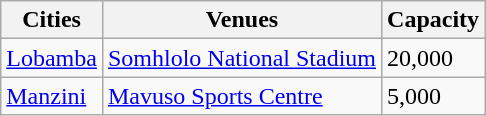<table class="wikitable">
<tr>
<th>Cities</th>
<th>Venues</th>
<th>Capacity</th>
</tr>
<tr>
<td><a href='#'>Lobamba</a></td>
<td><a href='#'>Somhlolo National Stadium</a></td>
<td>20,000</td>
</tr>
<tr>
<td><a href='#'>Manzini</a></td>
<td><a href='#'>Mavuso Sports Centre</a></td>
<td>5,000</td>
</tr>
</table>
